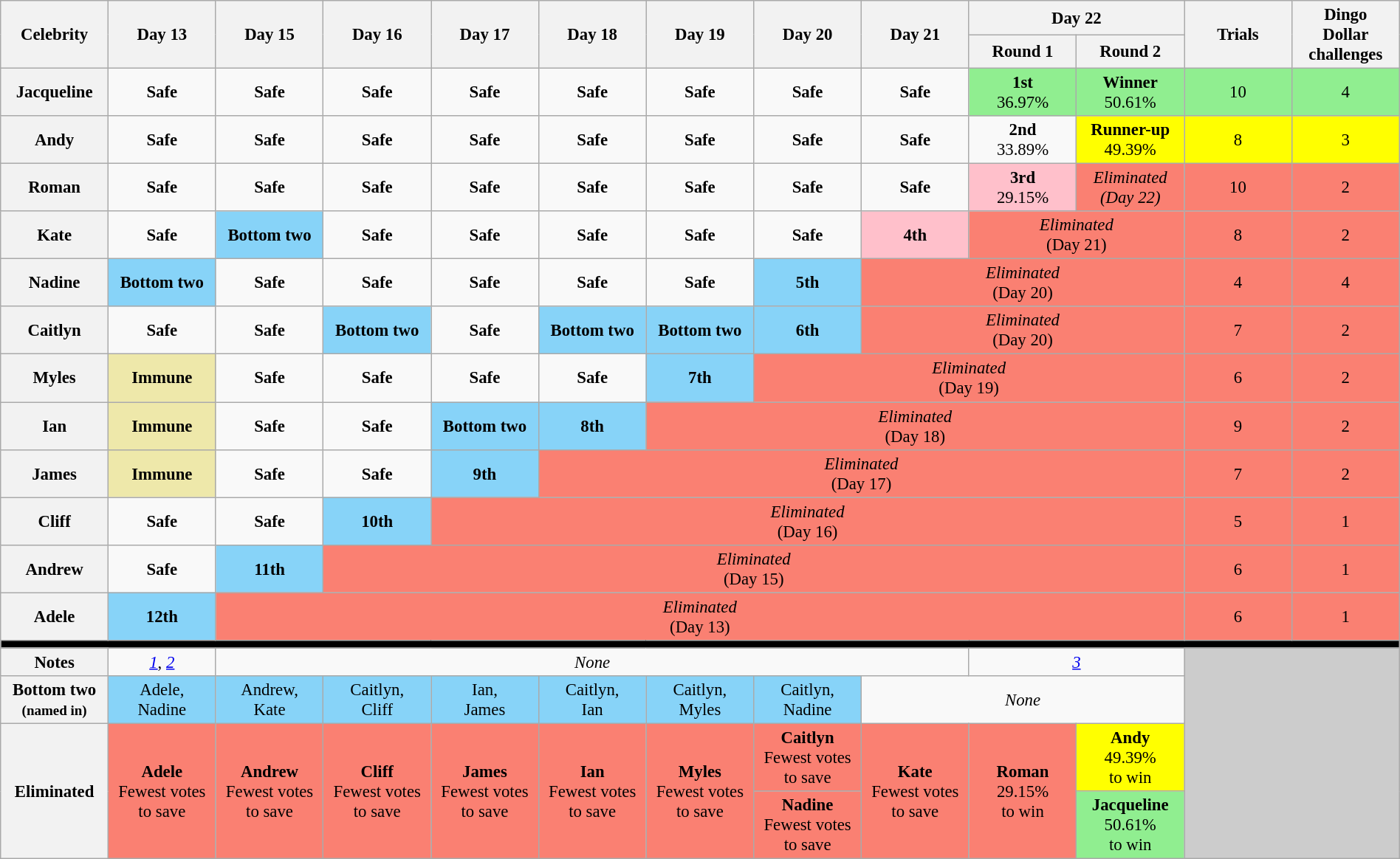<table class="wikitable" style="text-align:center; font-size:95%; width:100%;">
<tr>
<th style="width:7%" rowspan=2>Celebrity</th>
<th style="width:7%" rowspan=2>Day 13</th>
<th style="width:7%" rowspan=2>Day 15</th>
<th style="width:7%" rowspan=2>Day 16</th>
<th style="width:7%" rowspan=2>Day 17</th>
<th style="width:7%" rowspan=2>Day 18</th>
<th style="width:7%" rowspan=2>Day 19</th>
<th style="width:7%" rowspan=2>Day 20</th>
<th style="width:7%" rowspan=2>Day 21</th>
<th style="width:7%" colspan=2>Day 22</th>
<th style="width:7%" rowspan=2>Trials</th>
<th style="width:7%" rowspan=2>Dingo<br>Dollar<br>challenges</th>
</tr>
<tr>
<th style="width:7%">Round 1</th>
<th style="width:7%">Round 2</th>
</tr>
<tr>
<th>Jacqueline</th>
<td><strong>Safe</strong></td>
<td><strong>Safe</strong></td>
<td><strong>Safe</strong></td>
<td><strong>Safe</strong></td>
<td><strong>Safe</strong></td>
<td><strong>Safe</strong></td>
<td><strong>Safe</strong></td>
<td><strong>Safe</strong></td>
<td bgcolor=lightgreen><strong>1st</strong><br>36.97%</td>
<td bgcolor=lightgreen><strong>Winner</strong><br>50.61%</td>
<td bgcolor=lightgreen>10</td>
<td bgcolor=lightgreen>4</td>
</tr>
<tr>
<th>Andy</th>
<td><strong>Safe</strong></td>
<td><strong>Safe</strong></td>
<td><strong>Safe</strong></td>
<td><strong>Safe</strong></td>
<td><strong>Safe</strong></td>
<td><strong>Safe</strong></td>
<td><strong>Safe</strong></td>
<td><strong>Safe</strong></td>
<td><strong>2nd</strong><br>33.89%</td>
<td bgcolor=Yellow><strong>Runner-up</strong><br>49.39%</td>
<td bgcolor=yellow>8</td>
<td bgcolor=yellow>3</td>
</tr>
<tr>
<th>Roman</th>
<td><strong>Safe</strong></td>
<td><strong>Safe</strong></td>
<td><strong>Safe</strong></td>
<td><strong>Safe</strong></td>
<td><strong>Safe</strong></td>
<td><strong>Safe</strong></td>
<td><strong>Safe</strong></td>
<td><strong>Safe</strong></td>
<td style="background:pink"><strong>3rd</strong><br>29.15%</td>
<td style="background:salmon"><em>Eliminated <br> (Day 22)</em></td>
<td style="background:salmon">10</td>
<td style="background:salmon">2</td>
</tr>
<tr>
<th>Kate</th>
<td><strong>Safe</strong></td>
<td style="background:#87D3F8"><strong>Bottom two</strong></td>
<td><strong>Safe</strong></td>
<td><strong>Safe</strong></td>
<td><strong>Safe</strong></td>
<td><strong>Safe</strong></td>
<td><strong>Safe</strong></td>
<td style="background:pink"><strong>4th</strong></td>
<td style="background:salmon" colspan=2><em>Eliminated</em><br>(Day 21)</td>
<td style="background:salmon">8</td>
<td style="background:salmon">2</td>
</tr>
<tr>
<th>Nadine</th>
<td style="background:#87D3F8"><strong>Bottom two</strong></td>
<td><strong>Safe</strong></td>
<td><strong>Safe</strong></td>
<td><strong>Safe</strong></td>
<td><strong>Safe</strong></td>
<td><strong>Safe</strong></td>
<td style="background:#87D3F8"><strong>5th</strong></td>
<td style="background:salmon" colspan=3><em>Eliminated</em><br>(Day 20)</td>
<td style="background:salmon">4</td>
<td style="background:salmon">4</td>
</tr>
<tr>
<th>Caitlyn</th>
<td><strong>Safe</strong></td>
<td><strong>Safe</strong></td>
<td style="background:#87D3F8"><strong>Bottom two</strong></td>
<td><strong>Safe</strong></td>
<td style="background:#87D3F8"><strong>Bottom two</strong></td>
<td style="background:#87D3F8"><strong>Bottom two</strong></td>
<td style="background:#87D3F8"><strong>6th</strong></td>
<td style="background:salmon" colspan=3><em>Eliminated</em><br>(Day 20)</td>
<td style="background:salmon">7</td>
<td style="background:salmon">2</td>
</tr>
<tr>
<th>Myles</th>
<td style="background:#EEE8AA"><strong>Immune</strong></td>
<td><strong>Safe</strong></td>
<td><strong>Safe</strong></td>
<td><strong>Safe</strong></td>
<td><strong>Safe</strong></td>
<td style="background:#87D3F8"><strong>7th</strong></td>
<td style="background:salmon" colspan=4><em>Eliminated</em><br>(Day 19)</td>
<td style="background:salmon">6</td>
<td style="background:salmon">2</td>
</tr>
<tr>
<th>Ian</th>
<td style="background:#EEE8AA"><strong>Immune</strong></td>
<td><strong>Safe</strong></td>
<td><strong>Safe</strong></td>
<td style="background:#87D3F8"><strong>Bottom two</strong></td>
<td style="background:#87D3F8"><strong>8th</strong></td>
<td style="background:salmon" colspan=5><em>Eliminated</em><br>(Day 18)</td>
<td style="background:salmon">9</td>
<td style="background:salmon">2</td>
</tr>
<tr>
<th>James</th>
<td style="background:#EEE8AA"><strong>Immune</strong></td>
<td><strong>Safe</strong></td>
<td><strong>Safe</strong></td>
<td style="background:#87D3F8"><strong>9th</strong></td>
<td style="background:salmon" colspan=6><em>Eliminated</em><br>(Day 17)</td>
<td style="background:salmon">7</td>
<td style="background:salmon">2</td>
</tr>
<tr>
<th>Cliff</th>
<td><strong>Safe</strong></td>
<td><strong>Safe</strong></td>
<td style="background:#87D3F8"><strong>10th</strong></td>
<td style="background:salmon" colspan=7><em>Eliminated</em><br>(Day 16)</td>
<td style="background:salmon">5</td>
<td style="background:salmon">1</td>
</tr>
<tr>
<th>Andrew</th>
<td><strong>Safe</strong></td>
<td style="background:#87D3F8"><strong>11th</strong></td>
<td style="background:salmon" colspan=8><em>Eliminated</em><br>(Day 15)</td>
<td style="background:salmon">6</td>
<td style="background:salmon">1</td>
</tr>
<tr>
<th>Adele</th>
<td style="background:#87D3F8"><strong>12th</strong></td>
<td style="background:salmon" colspan=9><em>Eliminated</em><br>(Day 13)</td>
<td style="background:salmon">6</td>
<td style="background:salmon">1</td>
</tr>
<tr>
<td style="background:#000;" colspan="14"></td>
</tr>
<tr>
<th>Notes</th>
<td><cite><a href='#'>1</a></cite>, <cite><a href='#'>2</a></cite></td>
<td colspan=7><em>None</em></td>
<td colspan=2><cite><a href='#'>3</a></cite></td>
<td rowspan=4 colspan=2 style=background:#ccc></td>
</tr>
<tr>
<th>Bottom two<br><small>(named in)</small></th>
<td style="background:#87D3F8">Adele,<br>Nadine</td>
<td style="background:#87D3F8">Andrew,<br>Kate</td>
<td style="background:#87D3F8">Caitlyn,<br>Cliff</td>
<td style="background:#87D3F8">Ian,<br>James</td>
<td style="background:#87D3F8">Caitlyn,<br>Ian</td>
<td style="background:#87D3F8">Caitlyn,<br>Myles</td>
<td style="background:#87D3F8">Caitlyn,<br>Nadine</td>
<td colspan=3><em>None</em></td>
</tr>
<tr>
<th rowspan=2>Eliminated</th>
<td style="background:salmon" rowspan=2><strong>Adele</strong><br>Fewest votes to save</td>
<td style="background:salmon" rowspan=2><strong>Andrew</strong><br>Fewest votes to save</td>
<td style="background:salmon" rowspan=2><strong>Cliff</strong><br>Fewest votes to save</td>
<td style="background:salmon" rowspan=2><strong>James</strong><br>Fewest votes to save</td>
<td style="background:salmon" rowspan=2><strong>Ian</strong><br>Fewest votes to save</td>
<td style="background:salmon" rowspan=2><strong>Myles</strong><br>Fewest votes to save</td>
<td style="background:salmon"><strong>Caitlyn</strong><br>Fewest votes to save</td>
<td style="background:salmon" rowspan=2><strong>Kate</strong><br>Fewest votes to save</td>
<td style="background:salmon" rowspan=2><strong>Roman</strong><br>29.15%<br>to win</td>
<td style="background:yellow"><strong>Andy</strong><br>49.39%<br>to win</td>
</tr>
<tr>
<td style="background:salmon"><strong>Nadine</strong><br>Fewest votes to save</td>
<td style="background:lightgreen"><strong>Jacqueline</strong><br>50.61%<br>to win</td>
</tr>
</table>
